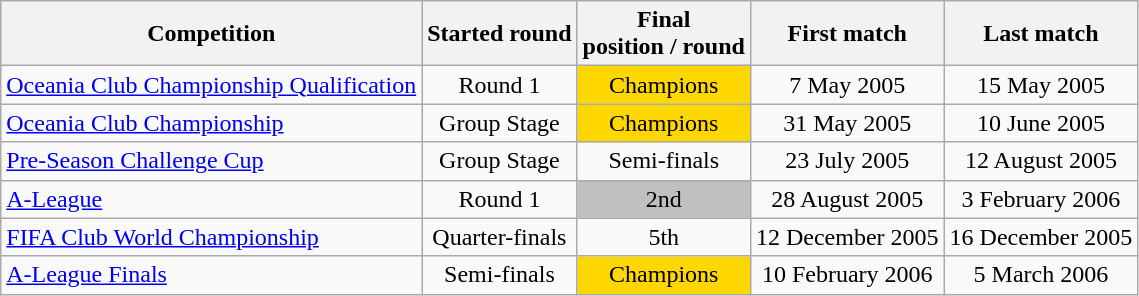<table class="wikitable">
<tr>
<th>Competition</th>
<th>Started round</th>
<th>Final <br>position / round</th>
<th>First match</th>
<th>Last match</th>
</tr>
<tr style="text-align: center">
<td align="left"><a href='#'>Oceania Club Championship Qualification</a></td>
<td>Round 1</td>
<td bgcolor="gold">Champions</td>
<td>7 May 2005</td>
<td>15 May 2005</td>
</tr>
<tr style="text-align: center">
<td align="left"><a href='#'>Oceania Club Championship</a></td>
<td>Group Stage</td>
<td bgcolor="gold">Champions</td>
<td>31 May 2005</td>
<td>10 June 2005</td>
</tr>
<tr style="text-align: center">
<td align="left"><a href='#'>Pre-Season Challenge Cup</a></td>
<td>Group Stage</td>
<td>Semi-finals</td>
<td>23 July 2005</td>
<td>12 August 2005</td>
</tr>
<tr style="text-align: center">
<td align="left"><a href='#'>A-League</a></td>
<td>Round 1</td>
<td bgcolor="silver">2nd</td>
<td>28 August 2005</td>
<td>3 February 2006</td>
</tr>
<tr style="text-align: center">
<td align="left"><a href='#'>FIFA Club World Championship</a></td>
<td>Quarter-finals</td>
<td>5th</td>
<td>12 December 2005</td>
<td>16 December 2005</td>
</tr>
<tr style="text-align: center">
<td align="left"><a href='#'>A-League Finals</a></td>
<td>Semi-finals</td>
<td bgcolor="gold">Champions</td>
<td>10 February 2006</td>
<td>5 March 2006</td>
</tr>
</table>
